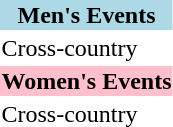<table>
<tr style="background:lightblue;">
<td colspan=7 align=center><strong>Men's Events</strong></td>
</tr>
<tr>
<td>Cross-country</td>
<td colspan=2></td>
<td colspan=2></td>
<td colspan=2></td>
</tr>
<tr style="background:pink;">
<td colspan=7 align=center><strong>Women's Events</strong></td>
</tr>
<tr>
<td>Cross-country</td>
<td colspan=2></td>
<td colspan=2></td>
<td colspan=2></td>
</tr>
</table>
